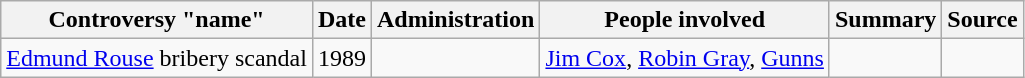<table Class="wikitable sortable">
<tr>
<th>Controversy "name"<br></th>
<th>Date<br></th>
<th>Administration<br></th>
<th>People involved<br></th>
<th>Summary<br></th>
<th>Source<br></th>
</tr>
<tr>
<td><a href='#'>Edmund Rouse</a> bribery scandal</td>
<td>1989</td>
<td></td>
<td><a href='#'>Jim Cox</a>, <a href='#'>Robin Gray</a>, <a href='#'>Gunns</a></td>
<td></td>
<td></td>
</tr>
</table>
